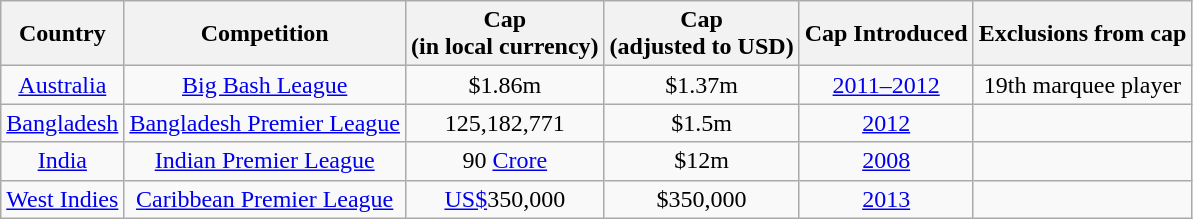<table class="wikitable" style="text-align: center;">
<tr>
<th>Country</th>
<th>Competition</th>
<th>Cap <br> (in local currency)</th>
<th>Cap <br> (adjusted to USD)</th>
<th>Cap Introduced</th>
<th>Exclusions from cap</th>
</tr>
<tr>
<td><a href='#'>Australia</a></td>
<td><a href='#'>Big Bash League</a></td>
<td>$1.86m</td>
<td>$1.37m</td>
<td><a href='#'>2011–2012</a></td>
<td>19th marquee player</td>
</tr>
<tr>
<td><a href='#'>Bangladesh</a></td>
<td><a href='#'>Bangladesh Premier League</a></td>
<td>125,182,771</td>
<td>$1.5m</td>
<td><a href='#'>2012</a></td>
<td></td>
</tr>
<tr>
<td><a href='#'>India</a></td>
<td><a href='#'>Indian Premier League</a></td>
<td>90 <a href='#'>Crore</a></td>
<td>$12m</td>
<td><a href='#'>2008</a></td>
<td></td>
</tr>
<tr>
<td><a href='#'>West Indies</a></td>
<td><a href='#'>Caribbean Premier League</a></td>
<td><a href='#'>US$</a>350,000</td>
<td>$350,000</td>
<td><a href='#'>2013</a></td>
<td></td>
</tr>
</table>
